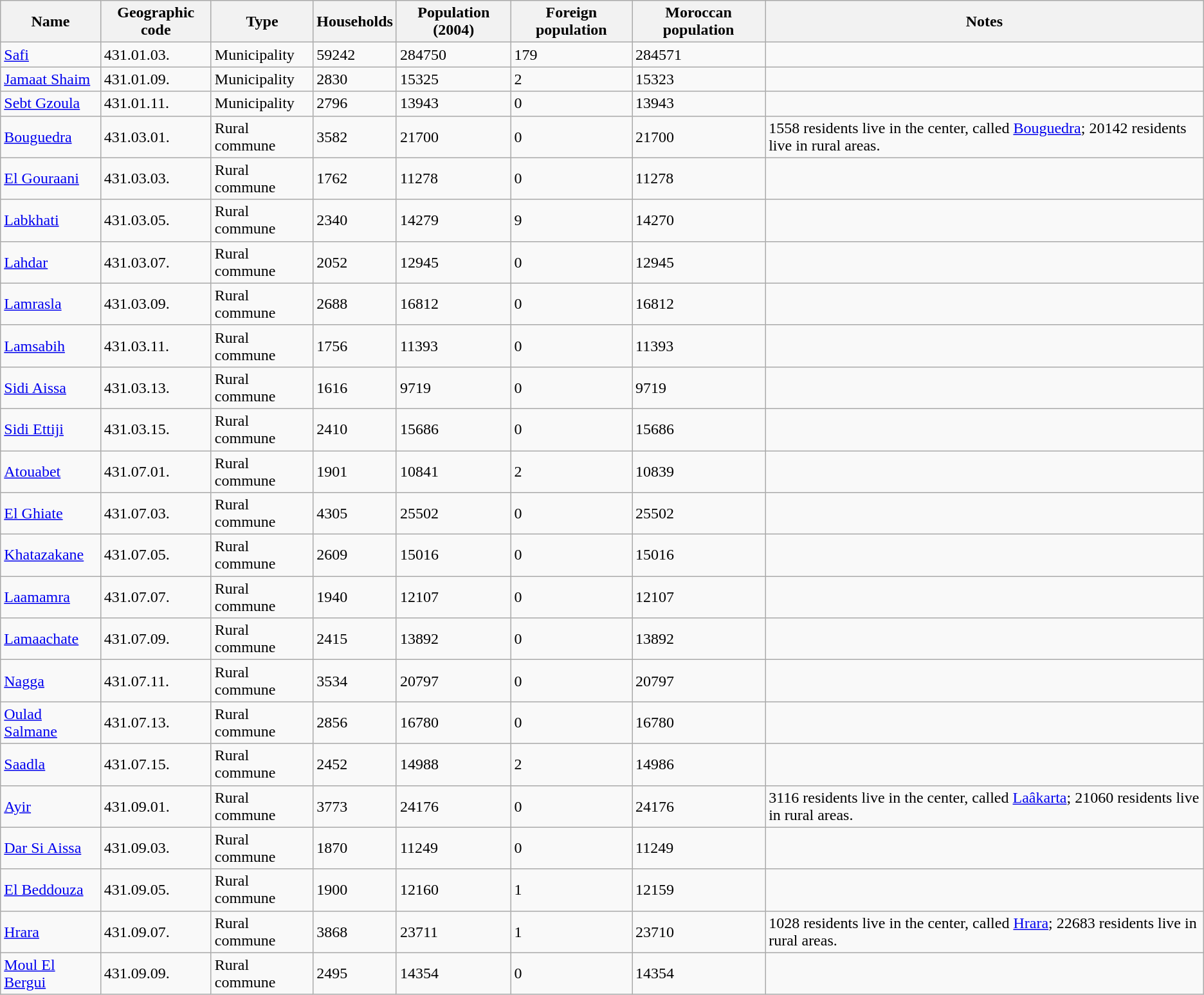<table class="wikitable sortable">
<tr>
<th>Name</th>
<th>Geographic code</th>
<th>Type</th>
<th>Households</th>
<th>Population (2004)</th>
<th>Foreign population</th>
<th>Moroccan population</th>
<th>Notes</th>
</tr>
<tr>
<td><a href='#'>Safi</a></td>
<td>431.01.03.</td>
<td>Municipality</td>
<td>59242</td>
<td>284750</td>
<td>179</td>
<td>284571</td>
<td></td>
</tr>
<tr>
<td><a href='#'>Jamaat Shaim</a></td>
<td>431.01.09.</td>
<td>Municipality</td>
<td>2830</td>
<td>15325</td>
<td>2</td>
<td>15323</td>
<td></td>
</tr>
<tr>
<td><a href='#'>Sebt Gzoula</a></td>
<td>431.01.11.</td>
<td>Municipality</td>
<td>2796</td>
<td>13943</td>
<td>0</td>
<td>13943</td>
<td></td>
</tr>
<tr>
<td><a href='#'>Bouguedra</a></td>
<td>431.03.01.</td>
<td>Rural commune</td>
<td>3582</td>
<td>21700</td>
<td>0</td>
<td>21700</td>
<td>1558 residents live in the center, called <a href='#'>Bouguedra</a>; 20142 residents live in rural areas.</td>
</tr>
<tr>
<td><a href='#'>El Gouraani</a></td>
<td>431.03.03.</td>
<td>Rural commune</td>
<td>1762</td>
<td>11278</td>
<td>0</td>
<td>11278</td>
<td></td>
</tr>
<tr>
<td><a href='#'>Labkhati</a></td>
<td>431.03.05.</td>
<td>Rural commune</td>
<td>2340</td>
<td>14279</td>
<td>9</td>
<td>14270</td>
<td></td>
</tr>
<tr>
<td><a href='#'>Lahdar</a></td>
<td>431.03.07.</td>
<td>Rural commune</td>
<td>2052</td>
<td>12945</td>
<td>0</td>
<td>12945</td>
<td></td>
</tr>
<tr>
<td><a href='#'>Lamrasla</a></td>
<td>431.03.09.</td>
<td>Rural commune</td>
<td>2688</td>
<td>16812</td>
<td>0</td>
<td>16812</td>
<td></td>
</tr>
<tr>
<td><a href='#'>Lamsabih</a></td>
<td>431.03.11.</td>
<td>Rural commune</td>
<td>1756</td>
<td>11393</td>
<td>0</td>
<td>11393</td>
<td></td>
</tr>
<tr>
<td><a href='#'>Sidi Aissa</a></td>
<td>431.03.13.</td>
<td>Rural commune</td>
<td>1616</td>
<td>9719</td>
<td>0</td>
<td>9719</td>
<td></td>
</tr>
<tr>
<td><a href='#'>Sidi Ettiji</a></td>
<td>431.03.15.</td>
<td>Rural commune</td>
<td>2410</td>
<td>15686</td>
<td>0</td>
<td>15686</td>
<td></td>
</tr>
<tr>
<td><a href='#'>Atouabet</a></td>
<td>431.07.01.</td>
<td>Rural commune</td>
<td>1901</td>
<td>10841</td>
<td>2</td>
<td>10839</td>
<td></td>
</tr>
<tr>
<td><a href='#'>El Ghiate</a></td>
<td>431.07.03.</td>
<td>Rural commune</td>
<td>4305</td>
<td>25502</td>
<td>0</td>
<td>25502</td>
<td></td>
</tr>
<tr>
<td><a href='#'>Khatazakane</a></td>
<td>431.07.05.</td>
<td>Rural commune</td>
<td>2609</td>
<td>15016</td>
<td>0</td>
<td>15016</td>
<td></td>
</tr>
<tr>
<td><a href='#'>Laamamra</a></td>
<td>431.07.07.</td>
<td>Rural commune</td>
<td>1940</td>
<td>12107</td>
<td>0</td>
<td>12107</td>
<td></td>
</tr>
<tr>
<td><a href='#'>Lamaachate</a></td>
<td>431.07.09.</td>
<td>Rural commune</td>
<td>2415</td>
<td>13892</td>
<td>0</td>
<td>13892</td>
<td></td>
</tr>
<tr>
<td><a href='#'>Nagga</a></td>
<td>431.07.11.</td>
<td>Rural commune</td>
<td>3534</td>
<td>20797</td>
<td>0</td>
<td>20797</td>
<td></td>
</tr>
<tr>
<td><a href='#'>Oulad Salmane</a></td>
<td>431.07.13.</td>
<td>Rural commune</td>
<td>2856</td>
<td>16780</td>
<td>0</td>
<td>16780</td>
<td></td>
</tr>
<tr>
<td><a href='#'>Saadla</a></td>
<td>431.07.15.</td>
<td>Rural commune</td>
<td>2452</td>
<td>14988</td>
<td>2</td>
<td>14986</td>
<td></td>
</tr>
<tr>
<td><a href='#'>Ayir</a></td>
<td>431.09.01.</td>
<td>Rural commune</td>
<td>3773</td>
<td>24176</td>
<td>0</td>
<td>24176</td>
<td>3116 residents live in the center, called <a href='#'>Laâkarta</a>; 21060 residents live in rural areas.</td>
</tr>
<tr>
<td><a href='#'>Dar Si Aissa</a></td>
<td>431.09.03.</td>
<td>Rural commune</td>
<td>1870</td>
<td>11249</td>
<td>0</td>
<td>11249</td>
<td></td>
</tr>
<tr>
<td><a href='#'>El Beddouza</a></td>
<td>431.09.05.</td>
<td>Rural commune</td>
<td>1900</td>
<td>12160</td>
<td>1</td>
<td>12159</td>
<td></td>
</tr>
<tr>
<td><a href='#'>Hrara</a></td>
<td>431.09.07.</td>
<td>Rural commune</td>
<td>3868</td>
<td>23711</td>
<td>1</td>
<td>23710</td>
<td>1028 residents live in the center, called <a href='#'>Hrara</a>; 22683 residents live in rural areas.</td>
</tr>
<tr>
<td><a href='#'>Moul El Bergui</a></td>
<td>431.09.09.</td>
<td>Rural commune</td>
<td>2495</td>
<td>14354</td>
<td>0</td>
<td>14354</td>
<td></td>
</tr>
</table>
